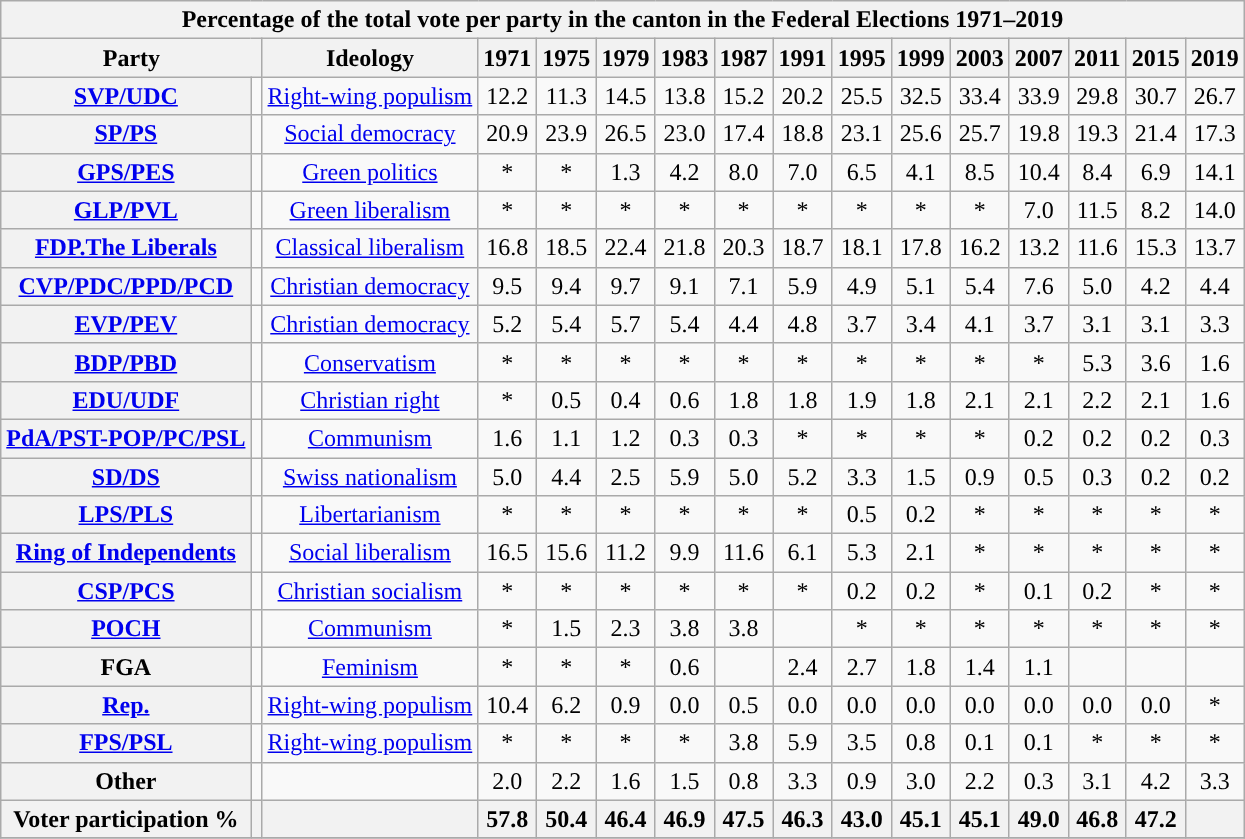<table class="wikitable sortable" style ="text-align: center">
<tr>
<th colspan="16">Percentage of the total vote per party in the canton in the Federal Elections 1971–2019</th>
</tr>
<tr>
<th colspan="2">Party</th>
<th class="unsortable">Ideology</th>
<th>1971</th>
<th>1975</th>
<th>1979</th>
<th>1983</th>
<th>1987</th>
<th>1991</th>
<th>1995</th>
<th>1999</th>
<th>2003</th>
<th>2007</th>
<th>2011</th>
<th>2015</th>
<th>2019</th>
</tr>
<tr>
<th><a href='#'>SVP/UDC</a></th>
<td style="color:inherit;background:"></td>
<td><a href='#'>Right-wing populism</a></td>
<td>12.2</td>
<td>11.3</td>
<td>14.5</td>
<td>13.8</td>
<td>15.2</td>
<td>20.2</td>
<td>25.5</td>
<td>32.5</td>
<td>33.4</td>
<td>33.9</td>
<td>29.8</td>
<td>30.7</td>
<td>26.7</td>
</tr>
<tr>
<th><a href='#'>SP/PS</a></th>
<td style="color:inherit;background:"></td>
<td><a href='#'>Social democracy</a></td>
<td>20.9</td>
<td>23.9</td>
<td>26.5</td>
<td>23.0</td>
<td>17.4</td>
<td>18.8</td>
<td>23.1</td>
<td>25.6</td>
<td>25.7</td>
<td>19.8</td>
<td>19.3</td>
<td>21.4</td>
<td>17.3</td>
</tr>
<tr>
<th><a href='#'>GPS/PES</a></th>
<td style="color:inherit;background:"></td>
<td><a href='#'>Green politics</a></td>
<td>*</td>
<td>*</td>
<td>1.3</td>
<td>4.2</td>
<td>8.0</td>
<td>7.0</td>
<td>6.5</td>
<td>4.1</td>
<td>8.5</td>
<td>10.4</td>
<td>8.4</td>
<td>6.9</td>
<td>14.1</td>
</tr>
<tr>
<th><a href='#'>GLP/PVL</a></th>
<td style="color:inherit;background:"></td>
<td><a href='#'>Green liberalism</a></td>
<td>*</td>
<td>*</td>
<td>*</td>
<td>*</td>
<td>*</td>
<td>*</td>
<td>*</td>
<td>*</td>
<td>*</td>
<td>7.0</td>
<td>11.5</td>
<td>8.2</td>
<td>14.0</td>
</tr>
<tr>
<th><a href='#'>FDP.The Liberals</a></th>
<td style="color:inherit;background:"></td>
<td><a href='#'>Classical liberalism</a></td>
<td>16.8</td>
<td>18.5</td>
<td>22.4</td>
<td>21.8</td>
<td>20.3</td>
<td>18.7</td>
<td>18.1</td>
<td>17.8</td>
<td>16.2</td>
<td>13.2</td>
<td>11.6</td>
<td>15.3</td>
<td>13.7</td>
</tr>
<tr>
<th><a href='#'>CVP/PDC/PPD/PCD</a></th>
<td style="color:inherit;background:"></td>
<td><a href='#'>Christian democracy</a></td>
<td>9.5</td>
<td>9.4</td>
<td>9.7</td>
<td>9.1</td>
<td>7.1</td>
<td>5.9</td>
<td>4.9</td>
<td>5.1</td>
<td>5.4</td>
<td>7.6</td>
<td>5.0</td>
<td>4.2</td>
<td>4.4</td>
</tr>
<tr>
<th><a href='#'>EVP/PEV</a></th>
<td style="color:inherit;background:"></td>
<td><a href='#'>Christian democracy</a></td>
<td>5.2</td>
<td>5.4</td>
<td>5.7</td>
<td>5.4</td>
<td>4.4</td>
<td>4.8</td>
<td>3.7</td>
<td>3.4</td>
<td>4.1</td>
<td>3.7</td>
<td>3.1</td>
<td>3.1</td>
<td>3.3</td>
</tr>
<tr>
<th><a href='#'>BDP/PBD</a></th>
<td style="color:inherit;background:"></td>
<td><a href='#'>Conservatism</a></td>
<td>*</td>
<td>*</td>
<td>*</td>
<td>*</td>
<td>*</td>
<td>*</td>
<td>*</td>
<td>*</td>
<td>*</td>
<td>*</td>
<td>5.3</td>
<td>3.6</td>
<td>1.6</td>
</tr>
<tr>
<th><a href='#'>EDU/UDF</a></th>
<td style="color:inherit;background:"></td>
<td><a href='#'>Christian right</a></td>
<td>*</td>
<td>0.5</td>
<td>0.4</td>
<td>0.6</td>
<td>1.8</td>
<td>1.8</td>
<td>1.9</td>
<td>1.8</td>
<td>2.1</td>
<td>2.1</td>
<td>2.2</td>
<td>2.1</td>
<td>1.6</td>
</tr>
<tr>
<th><a href='#'>PdA/PST-POP/PC/PSL</a></th>
<td style="color:inherit;background:"></td>
<td><a href='#'>Communism</a></td>
<td>1.6</td>
<td>1.1</td>
<td>1.2</td>
<td>0.3</td>
<td>0.3</td>
<td>*</td>
<td>*</td>
<td>*</td>
<td>*</td>
<td>0.2</td>
<td>0.2</td>
<td>0.2</td>
<td>0.3</td>
</tr>
<tr>
<th><a href='#'>SD/DS</a></th>
<td style="color:inherit;background:"></td>
<td><a href='#'>Swiss nationalism</a></td>
<td>5.0</td>
<td>4.4</td>
<td>2.5</td>
<td>5.9</td>
<td>5.0</td>
<td>5.2</td>
<td>3.3</td>
<td>1.5</td>
<td>0.9</td>
<td>0.5</td>
<td>0.3</td>
<td>0.2</td>
<td>0.2</td>
</tr>
<tr>
<th><a href='#'>LPS/PLS</a></th>
<td style="color:inherit;background:"></td>
<td><a href='#'>Libertarianism</a></td>
<td>* </td>
<td>*</td>
<td>*</td>
<td>*</td>
<td>*</td>
<td>*</td>
<td>0.5</td>
<td>0.2</td>
<td>*</td>
<td>*</td>
<td>*</td>
<td>*</td>
<td>*</td>
</tr>
<tr>
<th><a href='#'>Ring of Independents</a></th>
<td></td>
<td><a href='#'>Social liberalism</a></td>
<td>16.5</td>
<td>15.6</td>
<td>11.2</td>
<td>9.9</td>
<td>11.6</td>
<td>6.1</td>
<td>5.3</td>
<td>2.1</td>
<td>*</td>
<td>*</td>
<td>*</td>
<td>*</td>
<td>*</td>
</tr>
<tr>
<th><a href='#'>CSP/PCS</a></th>
<td style="color:inherit;background:"></td>
<td><a href='#'>Christian socialism</a></td>
<td>*</td>
<td>*</td>
<td>*</td>
<td>*</td>
<td>*</td>
<td>*</td>
<td>0.2</td>
<td>0.2</td>
<td>*</td>
<td>0.1</td>
<td>0.2</td>
<td>*</td>
<td>*</td>
</tr>
<tr>
<th><a href='#'>POCH</a></th>
<td></td>
<td><a href='#'>Communism</a></td>
<td>*</td>
<td>1.5</td>
<td>2.3</td>
<td>3.8</td>
<td>3.8</td>
<td></td>
<td>*</td>
<td>*</td>
<td>*</td>
<td>*</td>
<td>*</td>
<td>*</td>
<td>*</td>
</tr>
<tr>
<th>FGA</th>
<td></td>
<td><a href='#'>Feminism</a></td>
<td>*</td>
<td>*</td>
<td>*</td>
<td>0.6</td>
<td></td>
<td>2.4</td>
<td>2.7</td>
<td>1.8</td>
<td>1.4</td>
<td>1.1</td>
<td></td>
<td></td>
<td></td>
</tr>
<tr>
<th><a href='#'>Rep.</a></th>
<td></td>
<td><a href='#'>Right-wing populism</a></td>
<td>10.4</td>
<td>6.2</td>
<td>0.9</td>
<td>0.0</td>
<td>0.5</td>
<td>0.0</td>
<td>0.0</td>
<td>0.0</td>
<td>0.0</td>
<td>0.0</td>
<td>0.0</td>
<td>0.0</td>
<td>*</td>
</tr>
<tr>
<th><a href='#'>FPS/PSL</a></th>
<td style="color:inherit;background:"></td>
<td><a href='#'>Right-wing populism</a></td>
<td>*</td>
<td>*</td>
<td>*</td>
<td>*</td>
<td>3.8</td>
<td>5.9</td>
<td>3.5</td>
<td>0.8</td>
<td>0.1</td>
<td>0.1</td>
<td>*</td>
<td>*</td>
<td>*</td>
</tr>
<tr>
<th>Other</th>
<td></td>
<td></td>
<td>2.0</td>
<td>2.2</td>
<td>1.6</td>
<td>1.5</td>
<td>0.8</td>
<td>3.3</td>
<td>0.9</td>
<td>3.0</td>
<td>2.2</td>
<td>0.3</td>
<td>3.1</td>
<td>4.2</td>
<td>3.3</td>
</tr>
<tr>
<th>Voter participation %</th>
<th></th>
<th></th>
<th>57.8</th>
<th>50.4</th>
<th>46.4</th>
<th>46.9</th>
<th>47.5</th>
<th>46.3</th>
<th>43.0</th>
<th>45.1</th>
<th>45.1</th>
<th>49.0</th>
<th>46.8</th>
<th>47.2</th>
<th></th>
</tr>
<tr>
</tr>
</table>
